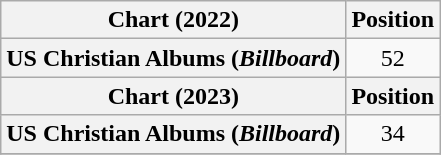<table class="wikitable plainrowheaders" style="text-align:center">
<tr>
<th scope="col">Chart (2022)</th>
<th scope="col">Position</th>
</tr>
<tr>
<th scope="row">US Christian Albums (<em>Billboard</em>)</th>
<td>52</td>
</tr>
<tr>
<th scope="col">Chart (2023)</th>
<th scope="col">Position</th>
</tr>
<tr>
<th scope="row">US Christian Albums (<em>Billboard</em>)</th>
<td>34</td>
</tr>
<tr>
</tr>
</table>
